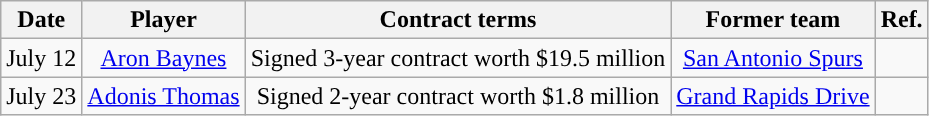<table class="wikitable sortable sortable">
<tr>
<th>Date</th>
<th>Player</th>
<th>Contract terms</th>
<th>Former team</th>
<th>Ref.</th>
</tr>
<tr style="text-align: center">
<td>July 12</td>
<td><a href='#'>Aron Baynes</a></td>
<td>Signed 3-year contract worth $19.5 million</td>
<td><a href='#'>San Antonio Spurs</a></td>
<td></td>
</tr>
<tr style="text-align: center">
<td>July 23</td>
<td><a href='#'>Adonis Thomas</a></td>
<td>Signed 2-year contract worth $1.8 million</td>
<td><a href='#'>Grand Rapids Drive</a></td>
<td></td>
</tr>
</table>
